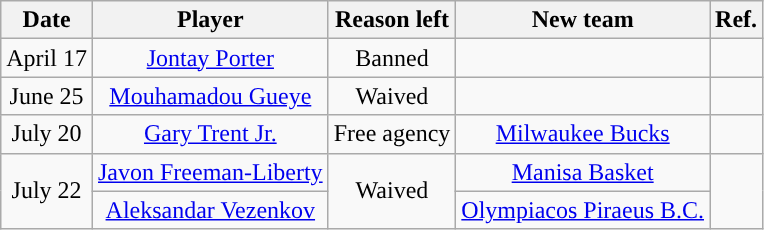<table class="wikitable sortable sortable" style="text-align: center">
<tr>
<th>Date</th>
<th>Player</th>
<th>Reason left</th>
<th>New team</th>
<th>Ref.</th>
</tr>
<tr>
<td>April 17</td>
<td><a href='#'>Jontay Porter</a></td>
<td>Banned</td>
<td></td>
<td></td>
</tr>
<tr>
<td>June 25</td>
<td><a href='#'>Mouhamadou Gueye</a></td>
<td>Waived</td>
<td></td>
<td></td>
</tr>
<tr>
<td>July 20</td>
<td><a href='#'>Gary Trent Jr.</a></td>
<td>Free agency</td>
<td><a href='#'>Milwaukee Bucks</a></td>
<td></td>
</tr>
<tr>
<td rowspan=2>July 22</td>
<td><a href='#'>Javon Freeman-Liberty</a></td>
<td rowspan=2>Waived</td>
<td> <a href='#'>Manisa Basket</a></td>
<td rowspan=2></td>
</tr>
<tr>
<td><a href='#'>Aleksandar Vezenkov</a></td>
<td> <a href='#'>Olympiacos Piraeus B.C.</a></td>
</tr>
</table>
